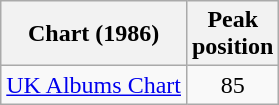<table class="wikitable sortable">
<tr>
<th>Chart (1986)</th>
<th>Peak<br>position</th>
</tr>
<tr>
<td align="left"><a href='#'>UK Albums Chart</a></td>
<td style="text-align:center;">85</td>
</tr>
</table>
